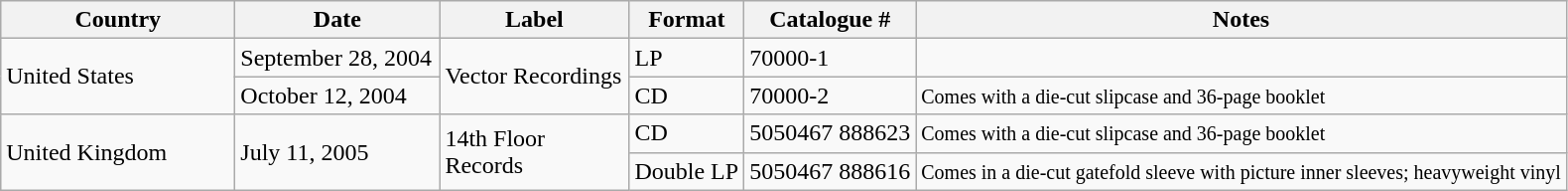<table class="wikitable">
<tr>
<th width="150px">Country</th>
<th width="130px">Date</th>
<th width="120px">Label</th>
<th>Format</th>
<th>Catalogue #</th>
<th>Notes</th>
</tr>
<tr>
<td rowspan="2">United States</td>
<td>September 28, 2004</td>
<td rowspan="2">Vector Recordings</td>
<td>LP</td>
<td>70000-1</td>
<td></td>
</tr>
<tr>
<td>October 12, 2004</td>
<td>CD</td>
<td>70000-2</td>
<td><small>Comes with a die-cut slipcase and 36-page booklet</small></td>
</tr>
<tr>
<td rowspan="2">United Kingdom</td>
<td rowspan="2">July 11, 2005</td>
<td rowspan="2">14th Floor Records</td>
<td>CD</td>
<td>5050467 888623</td>
<td><small>Comes with a die-cut slipcase and 36-page booklet</small></td>
</tr>
<tr>
<td>Double LP</td>
<td>5050467 888616</td>
<td><small>Comes in a die-cut gatefold sleeve with picture inner sleeves; heavyweight vinyl</small></td>
</tr>
</table>
